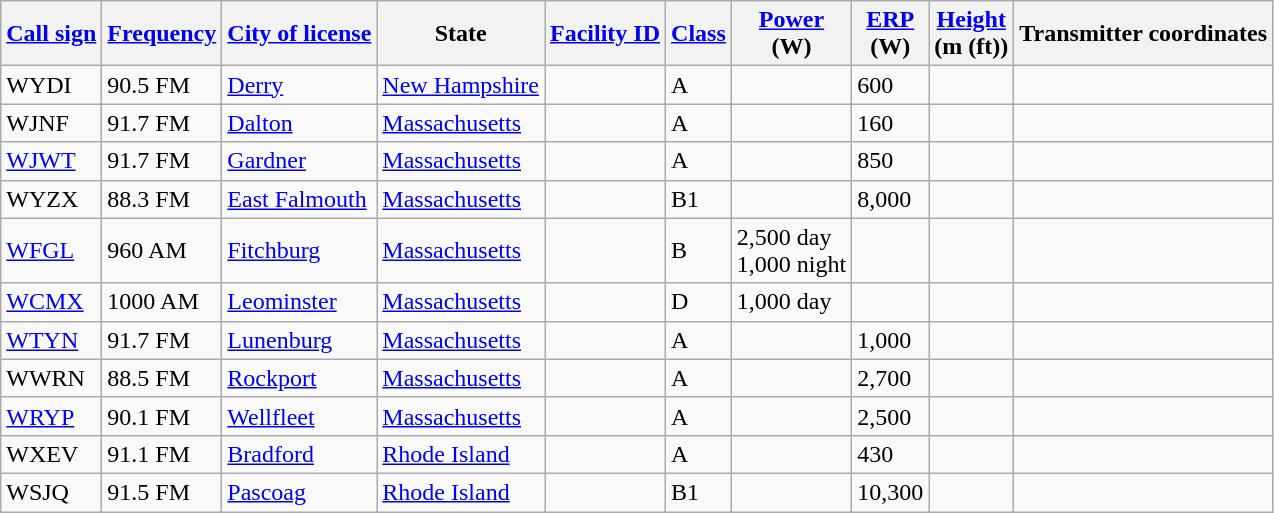<table class="wikitable sortable">
<tr>
<th><a href='#'>Call sign</a></th>
<th data-sort-type="number"><a href='#'>Frequency</a></th>
<th><a href='#'>City of license</a></th>
<th>State</th>
<th data-sort-type="number"><a href='#'>Facility ID</a></th>
<th><a href='#'>Class</a></th>
<th data-sort-type="number"><a href='#'>Power</a><br>(W)</th>
<th data-sort-type="number"><a href='#'>ERP</a><br>(W)</th>
<th data-sort-type="number"><a href='#'>Height</a><br>(m (ft))</th>
<th class="unsortable">Transmitter coordinates</th>
</tr>
<tr>
<td>WYDI</td>
<td>90.5 FM</td>
<td><a href='#'>Derry</a></td>
<td><a href='#'>New Hampshire</a></td>
<td></td>
<td>A</td>
<td></td>
<td>600</td>
<td></td>
<td></td>
</tr>
<tr>
<td>WJNF</td>
<td>91.7 FM</td>
<td><a href='#'>Dalton</a></td>
<td><a href='#'>Massachusetts</a></td>
<td></td>
<td>A</td>
<td></td>
<td>160</td>
<td></td>
<td></td>
</tr>
<tr>
<td><a href='#'>WJWT</a></td>
<td>91.7 FM</td>
<td><a href='#'>Gardner</a></td>
<td><a href='#'>Massachusetts</a></td>
<td></td>
<td>A</td>
<td></td>
<td>850</td>
<td></td>
<td></td>
</tr>
<tr>
<td>WYZX</td>
<td>88.3 FM</td>
<td><a href='#'>East Falmouth</a></td>
<td><a href='#'>Massachusetts</a></td>
<td></td>
<td>B1</td>
<td></td>
<td>8,000</td>
<td></td>
<td></td>
</tr>
<tr>
<td><a href='#'>WFGL</a></td>
<td>960 AM</td>
<td><a href='#'>Fitchburg</a></td>
<td><a href='#'>Massachusetts</a></td>
<td></td>
<td>B</td>
<td>2,500 day<br>1,000 night</td>
<td></td>
<td></td>
<td></td>
</tr>
<tr>
<td><a href='#'>WCMX</a></td>
<td>1000 AM</td>
<td><a href='#'>Leominster</a></td>
<td><a href='#'>Massachusetts</a></td>
<td></td>
<td>D</td>
<td>1,000 day</td>
<td></td>
<td></td>
<td></td>
</tr>
<tr>
<td><a href='#'>WTYN</a></td>
<td>91.7 FM</td>
<td><a href='#'>Lunenburg</a></td>
<td><a href='#'>Massachusetts</a></td>
<td></td>
<td>A</td>
<td></td>
<td>1,000</td>
<td></td>
<td></td>
</tr>
<tr>
<td>WWRN</td>
<td>88.5 FM</td>
<td><a href='#'>Rockport</a></td>
<td><a href='#'>Massachusetts</a></td>
<td></td>
<td>A</td>
<td></td>
<td>2,700</td>
<td></td>
<td></td>
</tr>
<tr>
<td><a href='#'>WRYP</a></td>
<td>90.1 FM</td>
<td><a href='#'>Wellfleet</a></td>
<td><a href='#'>Massachusetts</a></td>
<td></td>
<td>A</td>
<td></td>
<td>2,500</td>
<td></td>
<td></td>
</tr>
<tr>
<td>WXEV</td>
<td>91.1 FM</td>
<td><a href='#'>Bradford</a></td>
<td><a href='#'>Rhode Island</a></td>
<td></td>
<td>A</td>
<td></td>
<td>430</td>
<td></td>
<td></td>
</tr>
<tr>
<td>WSJQ</td>
<td>91.5 FM</td>
<td><a href='#'>Pascoag</a></td>
<td><a href='#'>Rhode Island</a></td>
<td></td>
<td>B1</td>
<td></td>
<td>10,300</td>
<td></td>
<td></td>
</tr>
</table>
